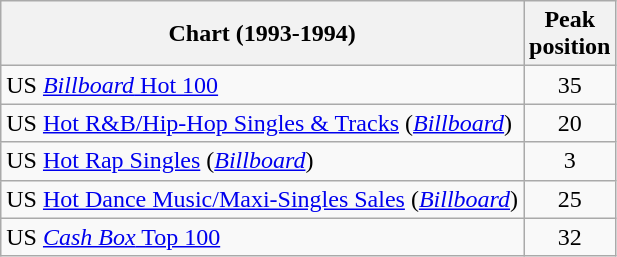<table class="wikitable">
<tr>
<th>Chart (1993-1994)</th>
<th>Peak<br>position</th>
</tr>
<tr>
<td>US <a href='#'><em>Billboard</em> Hot 100</a></td>
<td style="text-align:center;">35</td>
</tr>
<tr>
<td>US <a href='#'>Hot R&B/Hip-Hop Singles & Tracks</a> (<em><a href='#'>Billboard</a></em>)</td>
<td style="text-align:center;">20</td>
</tr>
<tr>
<td>US <a href='#'>Hot Rap Singles</a> (<em><a href='#'>Billboard</a></em>)</td>
<td style="text-align:center;">3</td>
</tr>
<tr>
<td>US <a href='#'>Hot Dance Music/Maxi-Singles Sales</a> (<em><a href='#'>Billboard</a></em>)</td>
<td style="text-align:center;">25</td>
</tr>
<tr>
<td>US <a href='#'><em>Cash Box</em> Top 100</a></td>
<td style="text-align:center;">32</td>
</tr>
</table>
